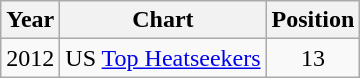<table class="wikitable">
<tr>
<th>Year</th>
<th>Chart</th>
<th>Position</th>
</tr>
<tr>
<td>2012</td>
<td>US <a href='#'>Top Heatseekers</a></td>
<td style="text-align:center;">13</td>
</tr>
</table>
